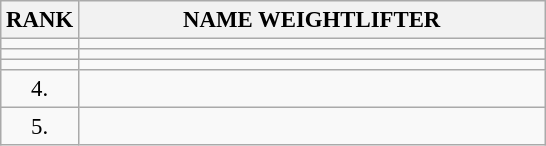<table class="wikitable" style="font-size:95%;">
<tr>
<th>RANK</th>
<th align="left" style="width: 20em">NAME WEIGHTLIFTER</th>
</tr>
<tr>
<td align="center"></td>
<td></td>
</tr>
<tr>
<td align="center"></td>
<td></td>
</tr>
<tr>
<td align="center"></td>
<td></td>
</tr>
<tr>
<td align="center">4.</td>
<td></td>
</tr>
<tr>
<td align="center">5.</td>
<td></td>
</tr>
</table>
